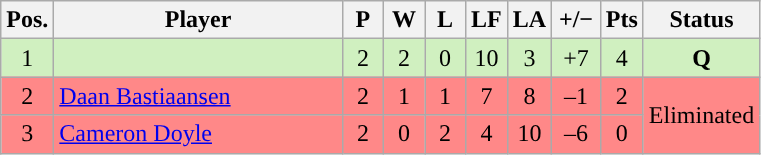<table class="wikitable" style="text-align:center; margin: 1em auto 1em auto, align:left">
<tr>
<th width=20>Pos.</th>
<th width=185>Player</th>
<th width=20>P</th>
<th width=20>W</th>
<th width=20>L</th>
<th width=20>LF</th>
<th width=20>LA</th>
<th width=25>+/−</th>
<th width=20>Pts</th>
<th width=70>Status</th>
</tr>
<tr style="background:#D0F0C0;">
<td>1</td>
<td align=left></td>
<td>2</td>
<td>2</td>
<td>0</td>
<td>10</td>
<td>3</td>
<td>+7</td>
<td>4</td>
<td><strong>Q</strong></td>
</tr>
<tr style="background:#FF8888;">
<td>2</td>
<td align=left> <a href='#'>Daan Bastiaansen</a></td>
<td>2</td>
<td>1</td>
<td>1</td>
<td>7</td>
<td>8</td>
<td>–1</td>
<td>2</td>
<td rowspan=2>Eliminated</td>
</tr>
<tr style="background:#FF8888;">
<td>3</td>
<td align=left> <a href='#'>Cameron Doyle</a></td>
<td>2</td>
<td>0</td>
<td>2</td>
<td>4</td>
<td>10</td>
<td>–6</td>
<td>0</td>
</tr>
</table>
